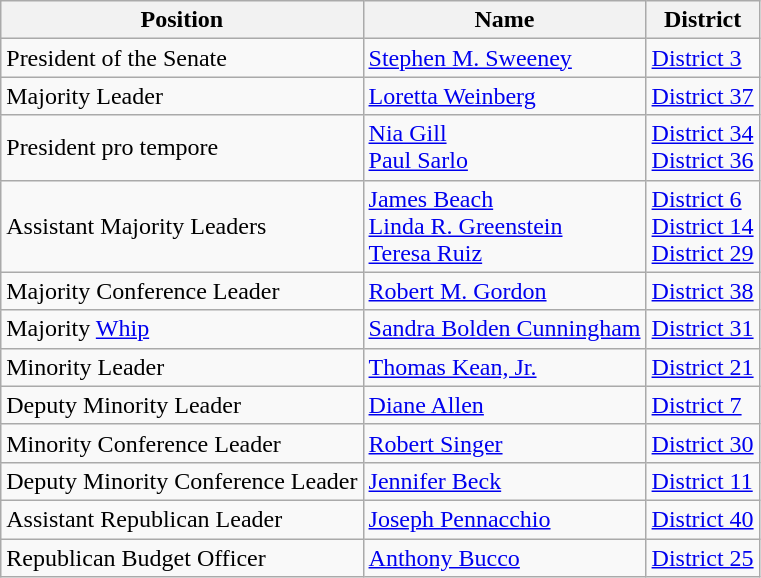<table class="wikitable">
<tr>
<th>Position</th>
<th>Name</th>
<th>District</th>
</tr>
<tr>
<td>President of the Senate</td>
<td><a href='#'>Stephen M. Sweeney</a></td>
<td><a href='#'>District 3</a></td>
</tr>
<tr>
<td>Majority Leader</td>
<td><a href='#'>Loretta Weinberg</a></td>
<td><a href='#'>District 37</a></td>
</tr>
<tr>
<td>President pro tempore</td>
<td><a href='#'>Nia Gill</a><br><a href='#'>Paul Sarlo</a></td>
<td><a href='#'>District 34</a><br><a href='#'>District 36</a></td>
</tr>
<tr>
<td>Assistant Majority Leaders</td>
<td><a href='#'>James Beach</a><br><a href='#'>Linda R. Greenstein</a><br><a href='#'>Teresa Ruiz</a></td>
<td><a href='#'>District 6</a><br><a href='#'>District 14</a><br><a href='#'>District 29</a></td>
</tr>
<tr>
<td>Majority Conference Leader</td>
<td><a href='#'>Robert M. Gordon</a></td>
<td><a href='#'>District 38</a></td>
</tr>
<tr>
<td>Majority <a href='#'>Whip</a></td>
<td><a href='#'>Sandra Bolden Cunningham</a></td>
<td><a href='#'>District 31</a></td>
</tr>
<tr>
<td>Minority Leader</td>
<td><a href='#'>Thomas Kean, Jr.</a></td>
<td><a href='#'>District 21</a></td>
</tr>
<tr>
<td>Deputy Minority Leader</td>
<td><a href='#'>Diane Allen</a></td>
<td><a href='#'>District 7</a></td>
</tr>
<tr>
<td>Minority Conference Leader</td>
<td><a href='#'>Robert Singer</a></td>
<td><a href='#'>District 30</a></td>
</tr>
<tr>
<td>Deputy Minority Conference Leader</td>
<td><a href='#'>Jennifer Beck</a></td>
<td><a href='#'>District 11</a></td>
</tr>
<tr>
<td>Assistant Republican Leader</td>
<td><a href='#'>Joseph Pennacchio</a></td>
<td><a href='#'>District 40</a></td>
</tr>
<tr>
<td>Republican Budget Officer</td>
<td><a href='#'>Anthony Bucco</a></td>
<td><a href='#'>District 25</a></td>
</tr>
</table>
